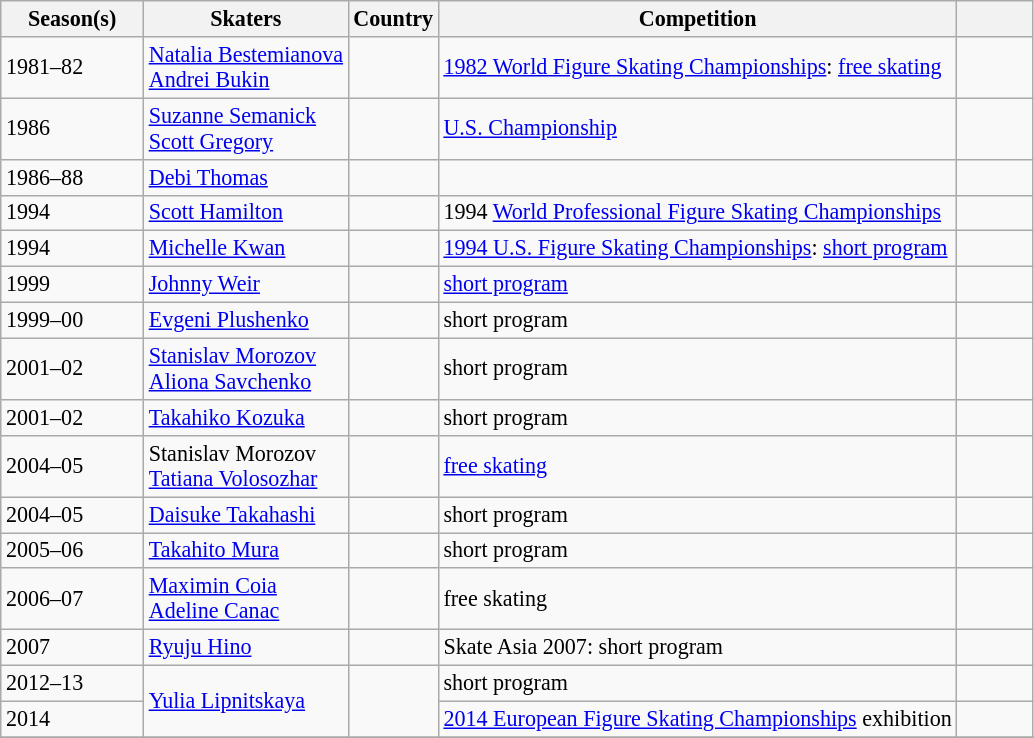<table class="wikitable sortable" style="font-size: 92%;">
<tr>
<th style="width:6em">Season(s)</th>
<th>Skaters</th>
<th>Country</th>
<th>Competition</th>
<th class="unsortable" style="width:3em"></th>
</tr>
<tr>
<td>1981–82</td>
<td><a href='#'>Natalia Bestemianova</a><br><a href='#'>Andrei Bukin</a></td>
<td></td>
<td><a href='#'>1982 World Figure Skating Championships</a>: <a href='#'>free skating</a></td>
<td align=center></td>
</tr>
<tr>
<td>1986</td>
<td><a href='#'>Suzanne Semanick</a><br><a href='#'>Scott Gregory</a></td>
<td></td>
<td><a href='#'>U.S. Championship</a></td>
<td style="text-align:center"></td>
</tr>
<tr>
<td>1986–88</td>
<td><a href='#'>Debi Thomas</a></td>
<td></td>
<td></td>
<td style="text-align:center"></td>
</tr>
<tr>
<td>1994</td>
<td><a href='#'>Scott Hamilton</a></td>
<td></td>
<td>1994 <a href='#'>World Professional Figure Skating Championships</a></td>
<td style="text-align:center"></td>
</tr>
<tr>
<td>1994</td>
<td><a href='#'>Michelle Kwan</a></td>
<td></td>
<td><a href='#'>1994 U.S. Figure Skating Championships</a>: <a href='#'>short program</a></td>
<td style="text-align:center"></td>
</tr>
<tr>
<td>1999</td>
<td><a href='#'>Johnny Weir</a></td>
<td></td>
<td><a href='#'>short program</a></td>
<td style="text-align:center"></td>
</tr>
<tr>
<td>1999–00</td>
<td><a href='#'>Evgeni Plushenko</a></td>
<td></td>
<td>short program</td>
<td style="text-align:center"></td>
</tr>
<tr>
<td>2001–02</td>
<td><a href='#'>Stanislav Morozov</a><br> <a href='#'>Aliona Savchenko</a></td>
<td></td>
<td>short program</td>
<td style="text-align:center"></td>
</tr>
<tr>
<td>2001–02</td>
<td><a href='#'>Takahiko Kozuka</a></td>
<td></td>
<td>short program</td>
<td style="text-align:center"></td>
</tr>
<tr>
<td>2004–05</td>
<td>Stanislav Morozov<br> <a href='#'>Tatiana Volosozhar</a></td>
<td></td>
<td><a href='#'>free skating</a></td>
<td style="text-align:center"></td>
</tr>
<tr>
<td>2004–05</td>
<td><a href='#'>Daisuke Takahashi</a></td>
<td></td>
<td>short program</td>
<td style="text-align:center"></td>
</tr>
<tr>
<td>2005–06</td>
<td><a href='#'>Takahito Mura</a></td>
<td></td>
<td>short program</td>
<td style="text-align:center"></td>
</tr>
<tr>
<td>2006–07</td>
<td><a href='#'>Maximin Coia</a> <br> <a href='#'>Adeline Canac</a></td>
<td></td>
<td>free skating</td>
<td style="text-align:center"></td>
</tr>
<tr>
<td>2007</td>
<td><a href='#'>Ryuju Hino</a></td>
<td></td>
<td>Skate Asia 2007: short program</td>
<td style="text-align:center"></td>
</tr>
<tr>
<td>2012–13</td>
<td rowspan="2"><a href='#'>Yulia Lipnitskaya</a></td>
<td rowspan="2"></td>
<td>short program</td>
<td style="text-align:center"></td>
</tr>
<tr>
<td>2014</td>
<td><a href='#'>2014 European Figure Skating Championships</a> exhibition</td>
<td style="text-align:center"></td>
</tr>
<tr>
</tr>
</table>
